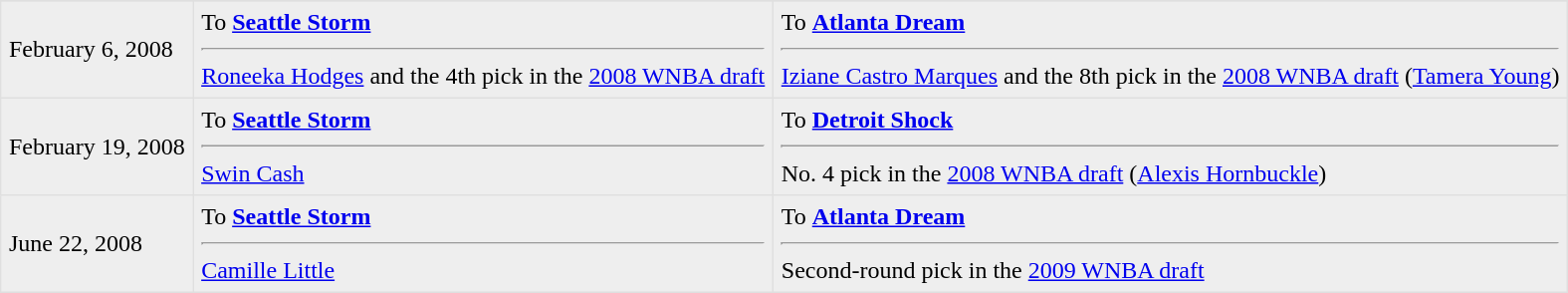<table border=1 style="border-collapse:collapse" bordercolor="#DFDFDF"  cellpadding="5">
<tr>
</tr>
<tr bgcolor="eeeeee">
<td>February 6, 2008<br></td>
<td valign="top">To <strong><a href='#'>Seattle Storm</a></strong> <hr><a href='#'>Roneeka Hodges</a> and the 4th pick in the <a href='#'>2008 WNBA draft</a></td>
<td valign="top">To <strong><a href='#'>Atlanta Dream</a></strong> <hr><a href='#'>Iziane Castro Marques</a> and the 8th pick in the <a href='#'>2008 WNBA draft</a> (<a href='#'>Tamera Young</a>)</td>
</tr>
<tr bgcolor="eeeeee">
<td>February 19, 2008<br></td>
<td valign="top">To <strong><a href='#'>Seattle Storm</a></strong> <hr><a href='#'>Swin Cash</a></td>
<td valign="top">To <strong><a href='#'>Detroit Shock</a></strong> <hr>No. 4 pick in the <a href='#'>2008 WNBA draft</a> (<a href='#'>Alexis Hornbuckle</a>)</td>
</tr>
<tr bgcolor="eeeeee">
<td>June 22, 2008<br></td>
<td valign="top">To <strong><a href='#'>Seattle Storm</a></strong> <hr><a href='#'>Camille Little</a></td>
<td valign="top">To <strong><a href='#'>Atlanta Dream</a></strong> <hr>Second-round pick in the <a href='#'>2009 WNBA draft</a></td>
</tr>
</table>
